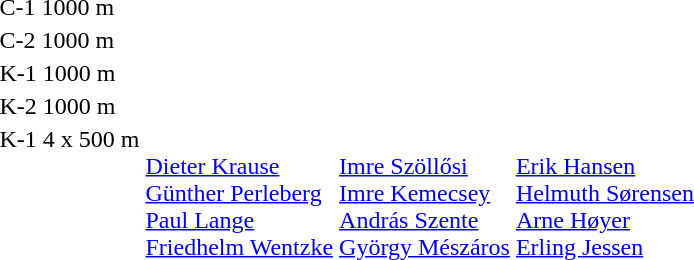<table>
<tr>
<td>C-1 1000 m<br></td>
<td></td>
<td></td>
<td></td>
</tr>
<tr valign="top">
<td>C-2 1000 m<br></td>
<td></td>
<td></td>
<td></td>
</tr>
<tr>
<td>K-1 1000 m<br></td>
<td></td>
<td></td>
<td></td>
</tr>
<tr valign="top">
<td>K-2 1000 m<br></td>
<td></td>
<td></td>
<td></td>
</tr>
<tr valign="top">
<td>K-1 4 x 500 m<br></td>
<td><br><a href='#'>Dieter Krause</a><br><a href='#'>Günther Perleberg</a><br><a href='#'>Paul Lange</a><br><a href='#'>Friedhelm Wentzke</a></td>
<td><br><a href='#'>Imre Szöllősi</a><br><a href='#'>Imre Kemecsey</a><br><a href='#'>András Szente</a><br><a href='#'>György Mészáros</a></td>
<td><br><a href='#'>Erik Hansen</a><br><a href='#'>Helmuth Sørensen</a><br><a href='#'>Arne Høyer</a><br><a href='#'>Erling Jessen</a></td>
</tr>
</table>
